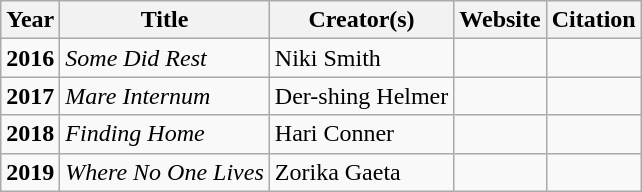<table class="wikitable">
<tr>
<th>Year</th>
<th>Title</th>
<th>Creator(s)</th>
<th>Website</th>
<th>Citation</th>
</tr>
<tr>
<td><strong>2016</strong></td>
<td><em>Some Did Rest</em></td>
<td>Niki Smith</td>
<td></td>
<td></td>
</tr>
<tr>
<td><strong>2017</strong></td>
<td><em>Mare Internum</em></td>
<td>Der-shing Helmer</td>
<td></td>
<td></td>
</tr>
<tr>
<td><strong>2018</strong></td>
<td><em>Finding Home</em></td>
<td>Hari Conner</td>
<td></td>
<td></td>
</tr>
<tr>
<td><strong>2019</strong></td>
<td><em>Where No One Lives</em></td>
<td>Zorika Gaeta</td>
<td></td>
<td></td>
</tr>
</table>
